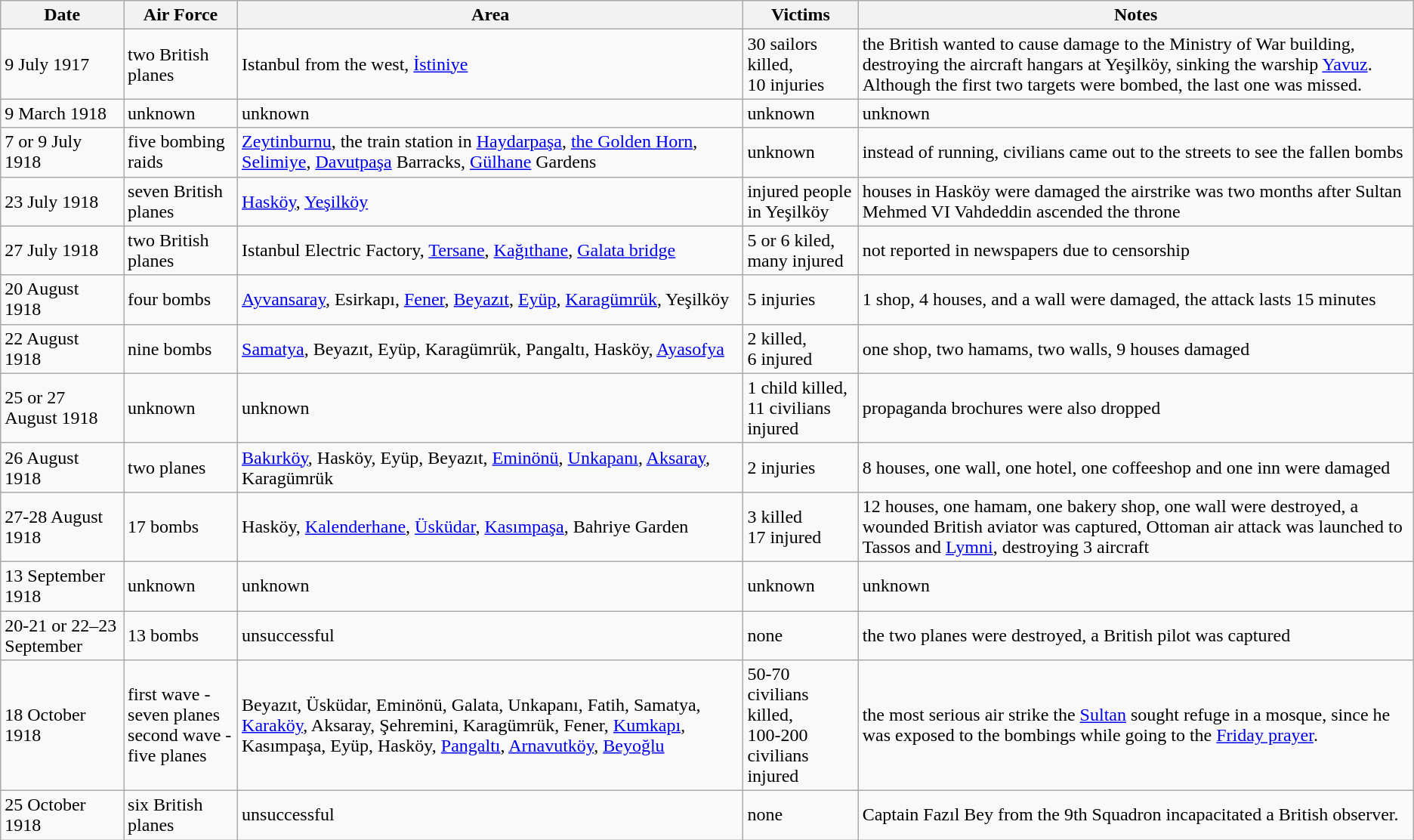<table class="wikitable">
<tr>
<th>Date</th>
<th>Air Force</th>
<th>Area</th>
<th>Victims</th>
<th>Notes</th>
</tr>
<tr>
<td>9 July 1917</td>
<td>two British planes</td>
<td>Istanbul from the west, <a href='#'>İstiniye</a></td>
<td>30 sailors killed,<br>10 injuries</td>
<td>the British wanted to cause damage to the Ministry of War building, destroying the aircraft hangars at Yeşilköy, sinking the warship <a href='#'>Yavuz</a>. Although the first two targets were bombed, the last one was missed.</td>
</tr>
<tr>
<td>9 March 1918</td>
<td>unknown</td>
<td>unknown</td>
<td>unknown</td>
<td>unknown</td>
</tr>
<tr>
<td>7 or 9 July 1918</td>
<td>five bombing raids</td>
<td><a href='#'>Zeytinburnu</a>, the train station in <a href='#'>Haydarpaşa</a>, <a href='#'>the Golden Horn</a>, <a href='#'>Selimiye</a>, <a href='#'>Davutpaşa</a> Barracks, <a href='#'>Gülhane</a> Gardens</td>
<td>unknown</td>
<td>instead of running, civilians came out to the streets to see the fallen bombs</td>
</tr>
<tr>
<td>23 July 1918</td>
<td>seven British planes</td>
<td><a href='#'>Hasköy</a>, <a href='#'>Yeşilköy</a></td>
<td>injured people in Yeşilköy</td>
<td>houses in Hasköy were damaged the airstrike was two months after Sultan Mehmed VI Vahdeddin ascended the throne</td>
</tr>
<tr>
<td>27 July 1918</td>
<td>two British planes</td>
<td>Istanbul Electric Factory, <a href='#'>Tersane</a>, <a href='#'>Kağıthane</a>, <a href='#'>Galata bridge</a></td>
<td>5 or 6 kiled,<br>many injured</td>
<td>not reported in newspapers due to censorship</td>
</tr>
<tr>
<td>20 August 1918</td>
<td>four bombs</td>
<td><a href='#'>Ayvansaray</a>, Esirkapı, <a href='#'>Fener</a>, <a href='#'>Beyazıt</a>, <a href='#'>Eyüp</a>, <a href='#'>Karagümrük</a>, Yeşilköy</td>
<td>5 injuries</td>
<td>1 shop, 4 houses, and a wall were damaged, the attack lasts 15 minutes</td>
</tr>
<tr>
<td>22 August 1918</td>
<td>nine bombs</td>
<td><a href='#'>Samatya</a>, Beyazıt, Eyüp, Karagümrük, Pangaltı, Hasköy, <a href='#'>Ayasofya</a></td>
<td>2 killed,<br>6 injured</td>
<td>one shop, two hamams, two walls, 9 houses damaged</td>
</tr>
<tr>
<td>25 or 27 August 1918</td>
<td>unknown</td>
<td>unknown</td>
<td>1 child killed,<br>11 civilians injured</td>
<td>propaganda brochures were also dropped</td>
</tr>
<tr>
<td>26 August 1918</td>
<td>two planes</td>
<td><a href='#'>Bakırköy</a>, Hasköy, Eyüp, Beyazıt, <a href='#'>Eminönü</a>, <a href='#'>Unkapanı</a>, <a href='#'>Aksaray</a>, Karagümrük</td>
<td>2 injuries</td>
<td>8 houses, one wall, one hotel, one coffeeshop and one inn were damaged</td>
</tr>
<tr>
<td>27-28 August 1918</td>
<td>17 bombs</td>
<td>Hasköy, <a href='#'>Kalenderhane</a>, <a href='#'>Üsküdar</a>, <a href='#'>Kasımpaşa</a>, Bahriye Garden</td>
<td>3 killed<br>17 injured</td>
<td>12 houses, one hamam, one bakery shop, one wall were destroyed, a wounded British aviator was captured, Ottoman air attack was launched to Tassos and <a href='#'>Lymni</a>, destroying 3 aircraft</td>
</tr>
<tr>
<td>13 September 1918</td>
<td>unknown</td>
<td>unknown</td>
<td>unknown</td>
<td>unknown</td>
</tr>
<tr>
<td>20-21 or 22–23 September</td>
<td>13 bombs</td>
<td>unsuccessful</td>
<td>none</td>
<td>the two planes were destroyed, a British pilot was captured</td>
</tr>
<tr>
<td>18 October 1918</td>
<td>first wave - seven planes<br>second wave - five planes</td>
<td>Beyazıt, Üsküdar, Eminönü, Galata, Unkapanı, Fatih, Samatya, <a href='#'>Karaköy</a>, Aksaray, Şehremini, Karagümrük, Fener, <a href='#'>Kumkapı</a>, Kasımpaşa, Eyüp, Hasköy, <a href='#'>Pangaltı</a>, <a href='#'>Arnavutköy</a>, <a href='#'>Beyoğlu</a></td>
<td>50-70 civilians killed,<br>100-200 civilians injured</td>
<td>the most serious air strike the <a href='#'>Sultan</a> sought refuge in a mosque, since he was exposed to the bombings while going to the <a href='#'>Friday prayer</a>.</td>
</tr>
<tr>
<td>25 October 1918</td>
<td>six British planes</td>
<td>unsuccessful</td>
<td>none</td>
<td>Captain Fazıl Bey from the 9th Squadron incapacitated a British observer.</td>
</tr>
</table>
